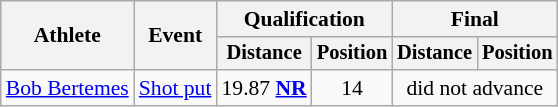<table class=wikitable style="font-size:90%">
<tr>
<th rowspan="2">Athlete</th>
<th rowspan="2">Event</th>
<th colspan="2">Qualification</th>
<th colspan="2">Final</th>
</tr>
<tr style="font-size:95%">
<th>Distance</th>
<th>Position</th>
<th>Distance</th>
<th>Position</th>
</tr>
<tr style=text-align:center>
<td style=text-align:left><a href='#'>Bob Bertemes</a></td>
<td style=text-align:left><a href='#'>Shot put</a></td>
<td>19.87 <strong><a href='#'>NR</a></strong></td>
<td>14</td>
<td colspan="2">did not advance</td>
</tr>
</table>
